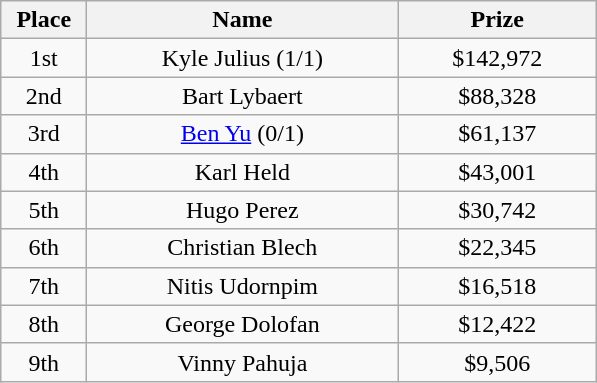<table class="wikitable">
<tr>
<th width="50">Place</th>
<th width="200">Name</th>
<th width="125">Prize</th>
</tr>
<tr>
<td align = "center">1st</td>
<td align = "center">Kyle Julius (1/1)</td>
<td align = "center">$142,972</td>
</tr>
<tr>
<td align = "center">2nd</td>
<td align = "center">Bart Lybaert</td>
<td align = "center">$88,328</td>
</tr>
<tr>
<td align = "center">3rd</td>
<td align = "center"><a href='#'>Ben Yu</a> (0/1)</td>
<td align = "center">$61,137</td>
</tr>
<tr>
<td align = "center">4th</td>
<td align = "center">Karl Held</td>
<td align = "center">$43,001</td>
</tr>
<tr>
<td align = "center">5th</td>
<td align = "center">Hugo Perez</td>
<td align = "center">$30,742</td>
</tr>
<tr>
<td align = "center">6th</td>
<td align = "center">Christian Blech</td>
<td align = "center">$22,345</td>
</tr>
<tr>
<td align = "center">7th</td>
<td align = "center">Nitis Udornpim</td>
<td align = "center">$16,518</td>
</tr>
<tr>
<td align = "center">8th</td>
<td align = "center">George Dolofan</td>
<td align = "center">$12,422</td>
</tr>
<tr>
<td align = "center">9th</td>
<td align = "center">Vinny Pahuja</td>
<td align = "center">$9,506</td>
</tr>
</table>
